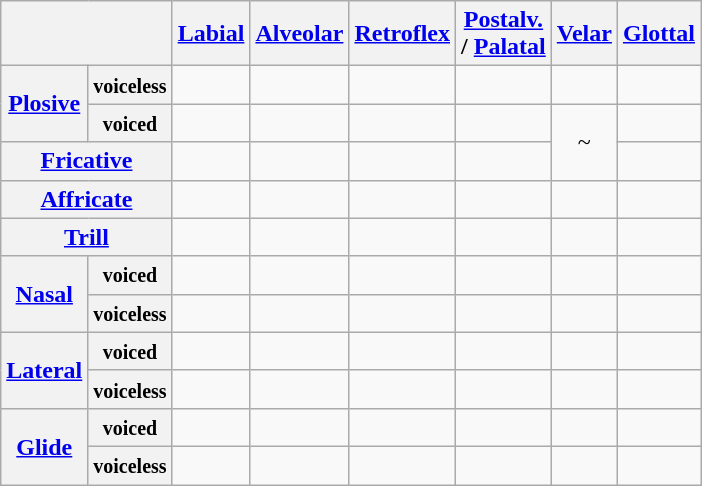<table class="wikitable" style="text-align:center;">
<tr>
<th colspan="2"></th>
<th><a href='#'>Labial</a></th>
<th><a href='#'>Alveolar</a></th>
<th><a href='#'>Retroflex</a></th>
<th><a href='#'>Postalv.</a><br>/ <a href='#'>Palatal</a></th>
<th><a href='#'>Velar</a></th>
<th><a href='#'>Glottal</a></th>
</tr>
<tr>
<th rowspan="2"><a href='#'>Plosive</a></th>
<th><small>voiceless</small></th>
<td></td>
<td></td>
<td></td>
<td></td>
<td></td>
<td></td>
</tr>
<tr>
<th><small>voiced</small></th>
<td></td>
<td></td>
<td></td>
<td></td>
<td rowspan="2"> ~ </td>
<td></td>
</tr>
<tr>
<th colspan="2"><a href='#'>Fricative</a></th>
<td></td>
<td></td>
<td></td>
<td></td>
<td></td>
</tr>
<tr>
<th colspan="2"><a href='#'>Affricate</a></th>
<td></td>
<td></td>
<td></td>
<td></td>
<td></td>
<td></td>
</tr>
<tr>
<th colspan="2"><a href='#'>Trill</a></th>
<td></td>
<td></td>
<td></td>
<td></td>
<td></td>
<td></td>
</tr>
<tr>
<th rowspan="2"><a href='#'>Nasal</a></th>
<th><small>voiced</small></th>
<td></td>
<td></td>
<td></td>
<td></td>
<td></td>
<td></td>
</tr>
<tr>
<th><small>voiceless</small></th>
<td></td>
<td></td>
<td></td>
<td></td>
<td></td>
<td></td>
</tr>
<tr>
<th rowspan="2"><a href='#'>Lateral</a></th>
<th><small>voiced</small></th>
<td></td>
<td></td>
<td></td>
<td></td>
<td></td>
<td></td>
</tr>
<tr>
<th><small>voiceless</small></th>
<td></td>
<td></td>
<td></td>
<td></td>
<td></td>
<td></td>
</tr>
<tr>
<th rowspan="2"><a href='#'>Glide</a></th>
<th><small>voiced</small></th>
<td></td>
<td></td>
<td></td>
<td></td>
<td></td>
<td></td>
</tr>
<tr>
<th><small>voiceless</small></th>
<td></td>
<td></td>
<td></td>
<td></td>
<td></td>
<td></td>
</tr>
</table>
